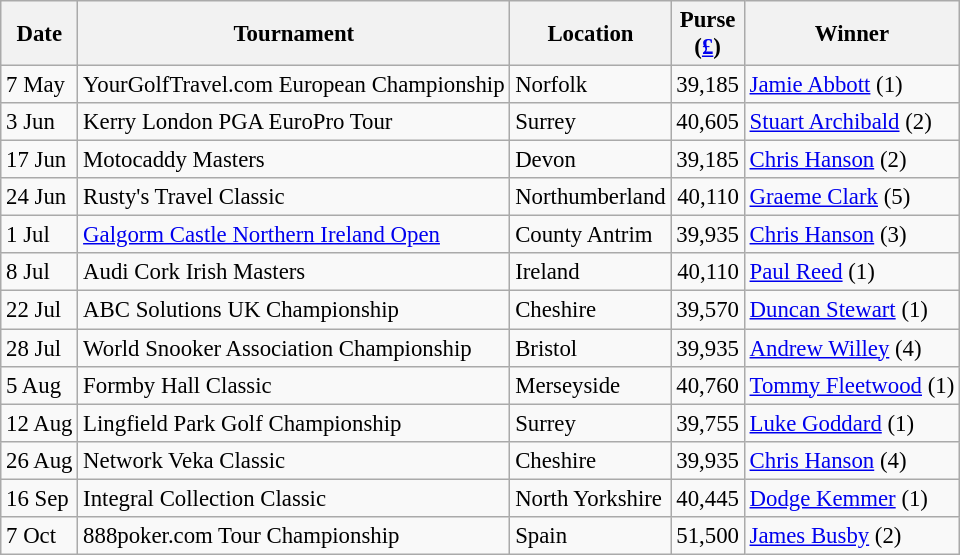<table class="wikitable" style="font-size:95%;">
<tr>
<th>Date</th>
<th>Tournament</th>
<th>Location</th>
<th>Purse<br>(<a href='#'>£</a>)</th>
<th>Winner</th>
</tr>
<tr>
<td>7 May</td>
<td>YourGolfTravel.com European Championship</td>
<td>Norfolk</td>
<td align=right>39,185</td>
<td> <a href='#'>Jamie Abbott</a> (1)</td>
</tr>
<tr>
<td>3 Jun</td>
<td>Kerry London PGA EuroPro Tour</td>
<td>Surrey</td>
<td align=right>40,605</td>
<td> <a href='#'>Stuart Archibald</a> (2)</td>
</tr>
<tr>
<td>17 Jun</td>
<td>Motocaddy Masters</td>
<td>Devon</td>
<td align=right>39,185</td>
<td> <a href='#'>Chris Hanson</a> (2)</td>
</tr>
<tr>
<td>24 Jun</td>
<td>Rusty's Travel Classic</td>
<td>Northumberland</td>
<td align=right>40,110</td>
<td> <a href='#'>Graeme Clark</a> (5)</td>
</tr>
<tr>
<td>1 Jul</td>
<td><a href='#'>Galgorm Castle Northern Ireland Open</a></td>
<td>County Antrim</td>
<td align=right>39,935</td>
<td> <a href='#'>Chris Hanson</a> (3)</td>
</tr>
<tr>
<td>8 Jul</td>
<td>Audi Cork Irish Masters</td>
<td>Ireland</td>
<td align=right>40,110</td>
<td> <a href='#'>Paul Reed</a> (1)</td>
</tr>
<tr>
<td>22 Jul</td>
<td>ABC Solutions UK Championship</td>
<td>Cheshire</td>
<td align=right>39,570</td>
<td> <a href='#'>Duncan Stewart</a> (1)</td>
</tr>
<tr>
<td>28 Jul</td>
<td>World Snooker Association Championship</td>
<td>Bristol</td>
<td align=right>39,935</td>
<td> <a href='#'>Andrew Willey</a> (4)</td>
</tr>
<tr>
<td>5 Aug</td>
<td>Formby Hall Classic</td>
<td>Merseyside</td>
<td align=right>40,760</td>
<td> <a href='#'>Tommy Fleetwood</a> (1)</td>
</tr>
<tr>
<td>12 Aug</td>
<td>Lingfield Park Golf Championship</td>
<td>Surrey</td>
<td align=right>39,755</td>
<td> <a href='#'>Luke Goddard</a> (1)</td>
</tr>
<tr>
<td>26 Aug</td>
<td>Network Veka Classic</td>
<td>Cheshire</td>
<td align=right>39,935</td>
<td> <a href='#'>Chris Hanson</a> (4)</td>
</tr>
<tr>
<td>16 Sep</td>
<td>Integral Collection Classic</td>
<td>North Yorkshire</td>
<td align=right>40,445</td>
<td> <a href='#'>Dodge Kemmer</a> (1)</td>
</tr>
<tr>
<td>7 Oct</td>
<td>888poker.com Tour Championship</td>
<td>Spain</td>
<td align=right>51,500</td>
<td> <a href='#'>James Busby</a> (2)</td>
</tr>
</table>
